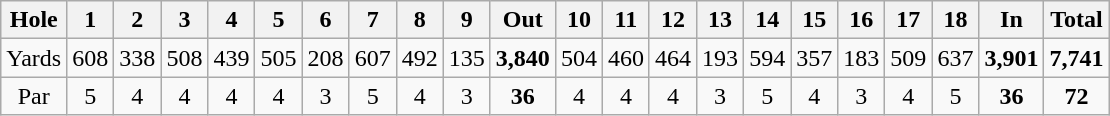<table class="wikitable" style="text-align:center">
<tr>
<th align="left">Hole</th>
<th>1</th>
<th>2</th>
<th>3</th>
<th>4</th>
<th>5</th>
<th>6</th>
<th>7</th>
<th>8</th>
<th>9</th>
<th>Out</th>
<th>10</th>
<th>11</th>
<th>12</th>
<th>13</th>
<th>14</th>
<th>15</th>
<th>16</th>
<th>17</th>
<th>18</th>
<th>In</th>
<th>Total</th>
</tr>
<tr>
<td align="left">Yards</td>
<td>608</td>
<td>338</td>
<td>508</td>
<td>439</td>
<td>505</td>
<td>208</td>
<td>607</td>
<td>492</td>
<td>135</td>
<td><strong>3,840</strong></td>
<td>504</td>
<td>460</td>
<td>464</td>
<td>193</td>
<td>594</td>
<td>357</td>
<td>183</td>
<td>509</td>
<td>637</td>
<td><strong>3,901</strong></td>
<td><strong>7,741</strong></td>
</tr>
<tr>
<td>Par</td>
<td>5</td>
<td>4</td>
<td>4</td>
<td>4</td>
<td>4</td>
<td>3</td>
<td>5</td>
<td>4</td>
<td>3</td>
<td><strong>36</strong></td>
<td>4</td>
<td>4</td>
<td>4</td>
<td>3</td>
<td>5</td>
<td>4</td>
<td>3</td>
<td>4</td>
<td>5</td>
<td><strong>36</strong></td>
<td><strong>72</strong></td>
</tr>
</table>
